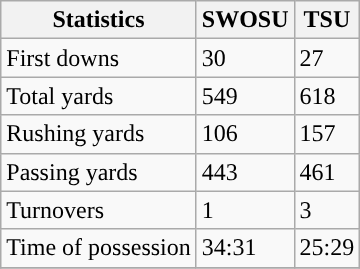<table class="wikitable">
<tr>
<th>Statistics</th>
<th>SWOSU</th>
<th>TSU</th>
</tr>
<tr>
<td>First downs</td>
<td>30</td>
<td>27</td>
</tr>
<tr>
<td>Total yards</td>
<td>549</td>
<td>618</td>
</tr>
<tr>
<td>Rushing yards</td>
<td>106</td>
<td>157</td>
</tr>
<tr>
<td>Passing yards</td>
<td>443</td>
<td>461</td>
</tr>
<tr>
<td>Turnovers</td>
<td>1</td>
<td>3</td>
</tr>
<tr>
<td>Time of possession</td>
<td>34:31</td>
<td>25:29</td>
</tr>
<tr>
</tr>
</table>
